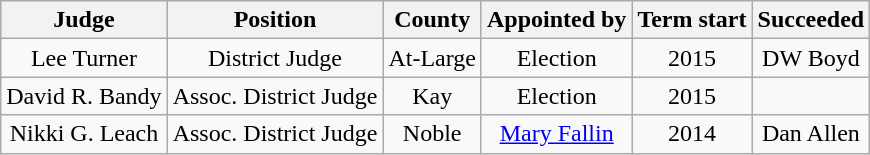<table class="wikitable sortable" style="text-align:center">
<tr>
<th>Judge</th>
<th>Position</th>
<th>County</th>
<th>Appointed by</th>
<th>Term start</th>
<th>Succeeded</th>
</tr>
<tr>
<td>Lee Turner</td>
<td>District Judge</td>
<td>At-Large</td>
<td>Election</td>
<td>2015</td>
<td>DW Boyd</td>
</tr>
<tr>
<td>David R. Bandy</td>
<td>Assoc. District Judge</td>
<td>Kay</td>
<td>Election</td>
<td>2015</td>
<td></td>
</tr>
<tr>
<td>Nikki G. Leach</td>
<td>Assoc. District Judge</td>
<td>Noble</td>
<td><a href='#'>Mary Fallin</a></td>
<td>2014</td>
<td>Dan Allen</td>
</tr>
</table>
